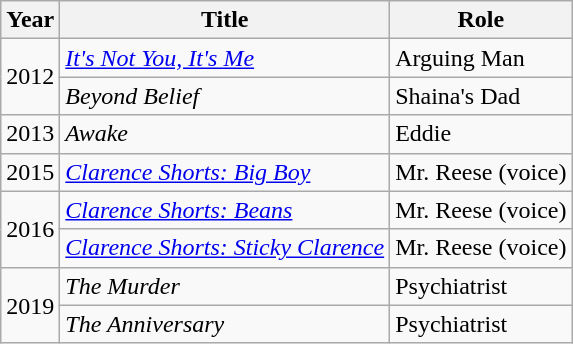<table class="wikitable sortable">
<tr>
<th>Year</th>
<th>Title</th>
<th>Role</th>
</tr>
<tr>
<td rowspan=2>2012</td>
<td><em><a href='#'>It's Not You, It's Me</a></em></td>
<td>Arguing Man</td>
</tr>
<tr>
<td><em>Beyond Belief</em></td>
<td>Shaina's Dad</td>
</tr>
<tr>
<td>2013</td>
<td><em>Awake</em></td>
<td>Eddie</td>
</tr>
<tr>
<td>2015</td>
<td><em><a href='#'>Clarence Shorts: Big Boy</a></em></td>
<td>Mr. Reese (voice)</td>
</tr>
<tr>
<td rowspan=2>2016</td>
<td><em><a href='#'>Clarence Shorts: Beans</a></em></td>
<td>Mr. Reese (voice)</td>
</tr>
<tr>
<td><em><a href='#'>Clarence Shorts: Sticky Clarence</a></em></td>
<td>Mr. Reese (voice)</td>
</tr>
<tr>
<td rowspan=2>2019</td>
<td><em>The Murder</em></td>
<td>Psychiatrist</td>
</tr>
<tr>
<td><em>The Anniversary</em></td>
<td>Psychiatrist</td>
</tr>
</table>
